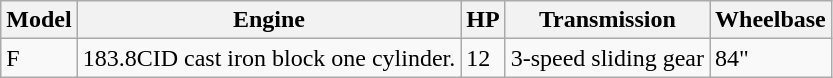<table class="wikitable">
<tr>
<th>Model</th>
<th>Engine</th>
<th>HP</th>
<th>Transmission</th>
<th>Wheelbase</th>
</tr>
<tr>
<td>F</td>
<td>183.8CID cast iron block one cylinder.</td>
<td>12</td>
<td>3-speed sliding gear</td>
<td>84"</td>
</tr>
</table>
